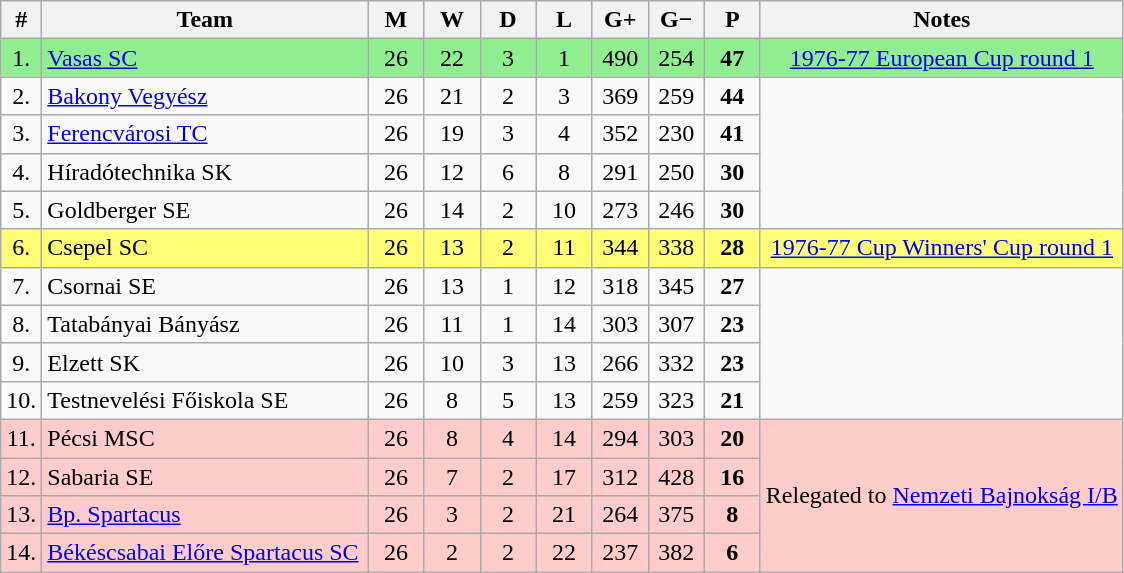<table class="wikitable" style="text-align: center;">
<tr>
<th width="15">#</th>
<th width="210">Team</th>
<th width="30">M</th>
<th width="30">W</th>
<th width="30">D</th>
<th width="30">L</th>
<th width="30">G+</th>
<th width="30">G−</th>
<th width="30">P</th>
<th>Notes</th>
</tr>
<tr style="background: #90EE90;">
<td>1.</td>
<td align="left"><a href='#'>Vasas SC</a></td>
<td>26</td>
<td>22</td>
<td>3</td>
<td>1</td>
<td>490</td>
<td>254</td>
<td><strong>47</strong></td>
<td><a href='#'>1976-77 European Cup round 1</a></td>
</tr>
<tr>
<td>2.</td>
<td align="left"><a href='#'>Bakony Vegyész</a></td>
<td>26</td>
<td>21</td>
<td>2</td>
<td>3</td>
<td>369</td>
<td>259</td>
<td><strong>44</strong></td>
</tr>
<tr>
<td>3.</td>
<td align="left"><a href='#'>Ferencvárosi TC</a></td>
<td>26</td>
<td>19</td>
<td>3</td>
<td>4</td>
<td>352</td>
<td>230</td>
<td><strong>41</strong></td>
</tr>
<tr>
<td>4.</td>
<td align="left">Híradótechnika SK</td>
<td>26</td>
<td>12</td>
<td>6</td>
<td>8</td>
<td>291</td>
<td>250</td>
<td><strong>30</strong></td>
</tr>
<tr>
<td>5.</td>
<td align="left">Goldberger SE</td>
<td>26</td>
<td>14</td>
<td>2</td>
<td>10</td>
<td>273</td>
<td>246</td>
<td><strong>30</strong></td>
</tr>
<tr style="background: #FFFF75;">
<td>6.</td>
<td align="left">Csepel SC</td>
<td>26</td>
<td>13</td>
<td>2</td>
<td>11</td>
<td>344</td>
<td>338</td>
<td><strong>28</strong></td>
<td><a href='#'>1976-77 Cup Winners' Cup round 1</a></td>
</tr>
<tr>
<td>7.</td>
<td align="left">Csornai SE</td>
<td>26</td>
<td>13</td>
<td>1</td>
<td>12</td>
<td>318</td>
<td>345</td>
<td><strong>27</strong></td>
</tr>
<tr>
<td>8.</td>
<td align="left">Tatabányai Bányász</td>
<td>26</td>
<td>11</td>
<td>1</td>
<td>14</td>
<td>303</td>
<td>307</td>
<td><strong>23</strong></td>
</tr>
<tr>
<td>9.</td>
<td align="left">Elzett SK</td>
<td>26</td>
<td>10</td>
<td>3</td>
<td>13</td>
<td>266</td>
<td>332</td>
<td><strong>23</strong></td>
</tr>
<tr>
<td>10.</td>
<td align="left">Testnevelési Főiskola SE</td>
<td>26</td>
<td>8</td>
<td>5</td>
<td>13</td>
<td>259</td>
<td>323</td>
<td><strong>21</strong></td>
</tr>
<tr style="background: #FFCCCC;">
<td>11.</td>
<td align="left">Pécsi MSC</td>
<td>26</td>
<td>8</td>
<td>4</td>
<td>14</td>
<td>294</td>
<td>303</td>
<td><strong>20</strong></td>
<td rowspan="4">Relegated to <a href='#'>Nemzeti Bajnokság I/B</a></td>
</tr>
<tr style="background: #FFCCCC;">
<td>12.</td>
<td align="left">Sabaria SE</td>
<td>26</td>
<td>7</td>
<td>2</td>
<td>17</td>
<td>312</td>
<td>428</td>
<td><strong>16</strong></td>
</tr>
<tr style="background: #FFCCCC;">
<td>13.</td>
<td align="left"><a href='#'>Bp. Spartacus</a></td>
<td>26</td>
<td>3</td>
<td>2</td>
<td>21</td>
<td>264</td>
<td>375</td>
<td><strong>8</strong></td>
</tr>
<tr style="background: #FFCCCC;">
<td>14.</td>
<td align="left"><a href='#'>Békéscsabai Előre Spartacus SC</a></td>
<td>26</td>
<td>2</td>
<td>2</td>
<td>22</td>
<td>237</td>
<td>382</td>
<td><strong>6</strong></td>
</tr>
</table>
